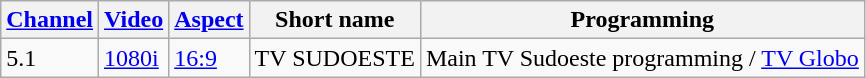<table class="wikitable">
<tr>
<th><a href='#'>Channel</a></th>
<th><a href='#'>Video</a></th>
<th><a href='#'>Aspect</a></th>
<th>Short name</th>
<th>Programming</th>
</tr>
<tr>
<td>5.1</td>
<td><a href='#'>1080i</a></td>
<td><a href='#'>16:9</a></td>
<td>TV SUDOESTE</td>
<td>Main TV Sudoeste programming / <a href='#'>TV Globo</a></td>
</tr>
</table>
